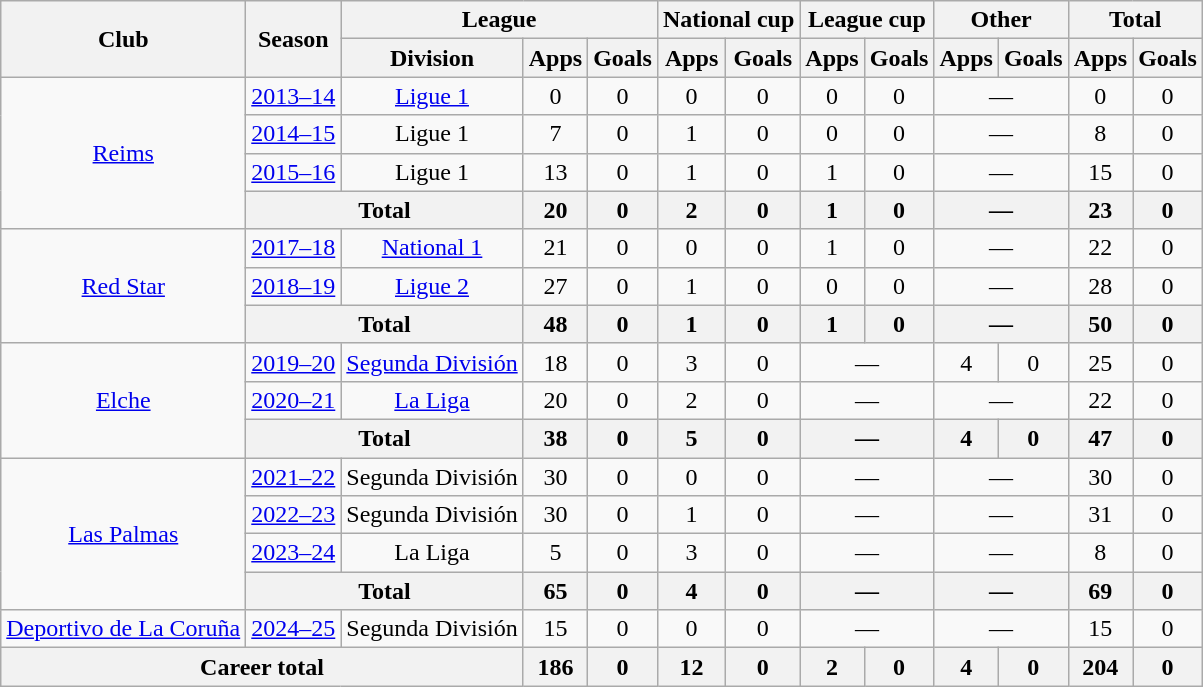<table class="wikitable" style="text-align:center">
<tr>
<th rowspan="2">Club</th>
<th rowspan="2">Season</th>
<th colspan="3">League</th>
<th colspan="2">National cup</th>
<th colspan="2">League cup</th>
<th colspan="2">Other</th>
<th colspan="2">Total</th>
</tr>
<tr>
<th>Division</th>
<th>Apps</th>
<th>Goals</th>
<th>Apps</th>
<th>Goals</th>
<th>Apps</th>
<th>Goals</th>
<th>Apps</th>
<th>Goals</th>
<th>Apps</th>
<th>Goals</th>
</tr>
<tr>
<td rowspan="4"><a href='#'>Reims</a></td>
<td><a href='#'>2013–14</a></td>
<td><a href='#'>Ligue 1</a></td>
<td>0</td>
<td>0</td>
<td>0</td>
<td>0</td>
<td>0</td>
<td>0</td>
<td colspan="2">—</td>
<td>0</td>
<td>0</td>
</tr>
<tr>
<td><a href='#'>2014–15</a></td>
<td>Ligue 1</td>
<td>7</td>
<td>0</td>
<td>1</td>
<td>0</td>
<td>0</td>
<td>0</td>
<td colspan="2">—</td>
<td>8</td>
<td>0</td>
</tr>
<tr>
<td><a href='#'>2015–16</a></td>
<td>Ligue 1</td>
<td>13</td>
<td>0</td>
<td>1</td>
<td>0</td>
<td>1</td>
<td>0</td>
<td colspan="2">—</td>
<td>15</td>
<td>0</td>
</tr>
<tr>
<th colspan="2">Total</th>
<th>20</th>
<th>0</th>
<th>2</th>
<th>0</th>
<th>1</th>
<th>0</th>
<th colspan="2">—</th>
<th>23</th>
<th>0</th>
</tr>
<tr>
<td rowspan="3"><a href='#'>Red Star</a></td>
<td><a href='#'>2017–18</a></td>
<td><a href='#'>National 1</a></td>
<td>21</td>
<td>0</td>
<td>0</td>
<td>0</td>
<td>1</td>
<td>0</td>
<td colspan="2">—</td>
<td>22</td>
<td>0</td>
</tr>
<tr>
<td><a href='#'>2018–19</a></td>
<td><a href='#'>Ligue 2</a></td>
<td>27</td>
<td>0</td>
<td>1</td>
<td>0</td>
<td>0</td>
<td>0</td>
<td colspan="2">—</td>
<td>28</td>
<td>0</td>
</tr>
<tr>
<th colspan="2">Total</th>
<th>48</th>
<th>0</th>
<th>1</th>
<th>0</th>
<th>1</th>
<th>0</th>
<th colspan="2">—</th>
<th>50</th>
<th>0</th>
</tr>
<tr>
<td rowspan="3"><a href='#'>Elche</a></td>
<td><a href='#'>2019–20</a></td>
<td><a href='#'>Segunda División</a></td>
<td>18</td>
<td>0</td>
<td>3</td>
<td>0</td>
<td colspan="2">—</td>
<td>4</td>
<td>0</td>
<td>25</td>
<td>0</td>
</tr>
<tr>
<td><a href='#'>2020–21</a></td>
<td><a href='#'>La Liga</a></td>
<td>20</td>
<td>0</td>
<td>2</td>
<td>0</td>
<td colspan="2">—</td>
<td colspan="2">—</td>
<td>22</td>
<td>0</td>
</tr>
<tr>
<th colspan="2">Total</th>
<th>38</th>
<th>0</th>
<th>5</th>
<th>0</th>
<th colspan="2">—</th>
<th>4</th>
<th>0</th>
<th>47</th>
<th>0</th>
</tr>
<tr>
<td rowspan="4"><a href='#'>Las Palmas</a></td>
<td><a href='#'>2021–22</a></td>
<td>Segunda División</td>
<td>30</td>
<td>0</td>
<td>0</td>
<td>0</td>
<td colspan="2">—</td>
<td colspan="2">—</td>
<td>30</td>
<td>0</td>
</tr>
<tr>
<td><a href='#'>2022–23</a></td>
<td>Segunda División</td>
<td>30</td>
<td>0</td>
<td>1</td>
<td>0</td>
<td colspan="2">—</td>
<td colspan="2">—</td>
<td>31</td>
<td>0</td>
</tr>
<tr>
<td><a href='#'>2023–24</a></td>
<td>La Liga</td>
<td>5</td>
<td>0</td>
<td>3</td>
<td>0</td>
<td colspan="2">—</td>
<td colspan="2">—</td>
<td>8</td>
<td>0</td>
</tr>
<tr>
<th colspan="2">Total</th>
<th>65</th>
<th>0</th>
<th>4</th>
<th>0</th>
<th colspan="2">—</th>
<th colspan="2">—</th>
<th>69</th>
<th>0</th>
</tr>
<tr>
<td><a href='#'>Deportivo de La Coruña</a></td>
<td><a href='#'>2024–25</a></td>
<td>Segunda División</td>
<td>15</td>
<td>0</td>
<td>0</td>
<td>0</td>
<td colspan="2">—</td>
<td colspan="2">—</td>
<td>15</td>
<td>0</td>
</tr>
<tr>
<th colspan="3">Career total</th>
<th>186</th>
<th>0</th>
<th>12</th>
<th>0</th>
<th>2</th>
<th>0</th>
<th>4</th>
<th>0</th>
<th>204</th>
<th>0</th>
</tr>
</table>
